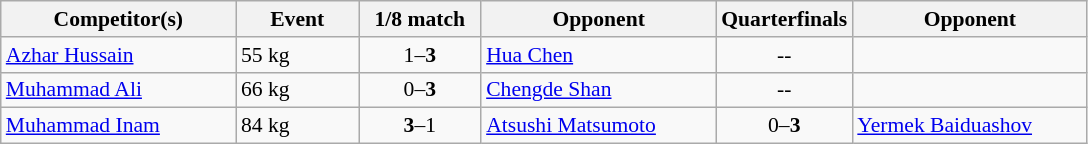<table class=wikitable style="font-size:90%">
<tr>
<th width=150>Competitor(s)</th>
<th width=75>Event</th>
<th width=75>1/8 match</th>
<th width=150>Opponent</th>
<th width=75>Quarterfinals</th>
<th width=150>Opponent</th>
</tr>
<tr>
<td><a href='#'>Azhar Hussain</a></td>
<td>55 kg</td>
<td style="text-align:center;">1–<strong>3</strong></td>
<td> <a href='#'>Hua Chen</a></td>
<td style="text-align:center;">--</td>
<td></td>
</tr>
<tr>
<td><a href='#'>Muhammad Ali</a></td>
<td>66 kg</td>
<td style="text-align:center;">0–<strong>3</strong></td>
<td> <a href='#'>Chengde Shan</a></td>
<td style="text-align:center;">--</td>
<td></td>
</tr>
<tr>
<td><a href='#'>Muhammad Inam</a></td>
<td>84 kg</td>
<td style="text-align:center;"><strong>3</strong>–1</td>
<td> <a href='#'>Atsushi Matsumoto</a></td>
<td style="text-align:center;">0–<strong>3</strong></td>
<td> <a href='#'>Yermek Baiduashov</a></td>
</tr>
</table>
